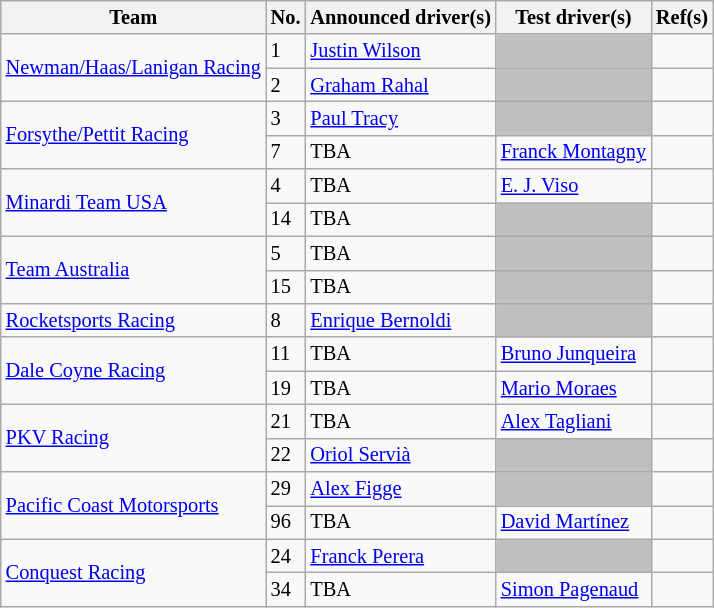<table class="wikitable" style="font-size: 85%;">
<tr>
<th>Team</th>
<th>No.</th>
<th>Announced driver(s)</th>
<th>Test driver(s)</th>
<th>Ref(s)</th>
</tr>
<tr>
<td rowspan="2" nowrap=""> <a href='#'>Newman/Haas/Lanigan Racing</a></td>
<td>1</td>
<td> <a href='#'>Justin Wilson</a></td>
<td style="background: silver" align="center" data-sort-value="2"></td>
<td></td>
</tr>
<tr>
<td>2</td>
<td> <a href='#'>Graham Rahal</a></td>
<td style="background: silver" align="center" data-sort-value="2"></td>
<td></td>
</tr>
<tr>
<td rowspan="2"> <a href='#'>Forsythe/Pettit Racing</a></td>
<td>3</td>
<td> <a href='#'>Paul Tracy</a></td>
<td style="background: silver" align="center" data-sort-value="2"></td>
<td></td>
</tr>
<tr>
<td>7</td>
<td> TBA</td>
<td> <a href='#'>Franck Montagny</a></td>
<td></td>
</tr>
<tr>
<td rowspan="2"> <a href='#'>Minardi Team USA</a></td>
<td>4</td>
<td> TBA</td>
<td> <a href='#'>E. J. Viso</a></td>
<td></td>
</tr>
<tr>
<td>14</td>
<td> TBA</td>
<td style="background: silver" align="center" data-sort-value="2"></td>
<td></td>
</tr>
<tr>
<td rowspan="2"> <a href='#'>Team Australia</a></td>
<td>5</td>
<td> TBA</td>
<td style="background: silver" align="center" data-sort-value="2"></td>
<td></td>
</tr>
<tr>
<td>15</td>
<td> TBA</td>
<td style="background: silver" align="center" data-sort-value="2"></td>
<td></td>
</tr>
<tr>
<td> <a href='#'>Rocketsports Racing</a></td>
<td>8</td>
<td nowrap=""> <a href='#'>Enrique Bernoldi</a></td>
<td style="background: silver" align="center" data-sort-value="2"></td>
<td></td>
</tr>
<tr>
<td rowspan="2"> <a href='#'>Dale Coyne Racing</a></td>
<td>11</td>
<td> TBA</td>
<td> <a href='#'>Bruno Junqueira</a></td>
<td></td>
</tr>
<tr>
<td>19</td>
<td> TBA</td>
<td> <a href='#'>Mario Moraes</a></td>
<td></td>
</tr>
<tr>
<td rowspan="2"> <a href='#'>PKV Racing</a></td>
<td>21</td>
<td> TBA</td>
<td> <a href='#'>Alex Tagliani</a></td>
<td></td>
</tr>
<tr>
<td>22</td>
<td> <a href='#'>Oriol Servià</a></td>
<td style="background: silver" align="center" data-sort-value="2"></td>
<td></td>
</tr>
<tr>
<td rowspan="2"> <a href='#'>Pacific Coast Motorsports</a></td>
<td>29</td>
<td> <a href='#'>Alex Figge</a></td>
<td style="background: silver" align="center" data-sort-value="2"></td>
<td></td>
</tr>
<tr>
<td>96</td>
<td> TBA</td>
<td> <a href='#'>David Martínez</a></td>
<td></td>
</tr>
<tr>
<td rowspan="2"> <a href='#'>Conquest Racing</a></td>
<td>24</td>
<td> <a href='#'>Franck Perera</a></td>
<td style="background: silver" align="center" data-sort-value="2"></td>
<td></td>
</tr>
<tr>
<td>34</td>
<td> TBA</td>
<td> <a href='#'>Simon Pagenaud</a></td>
<td></td>
</tr>
</table>
